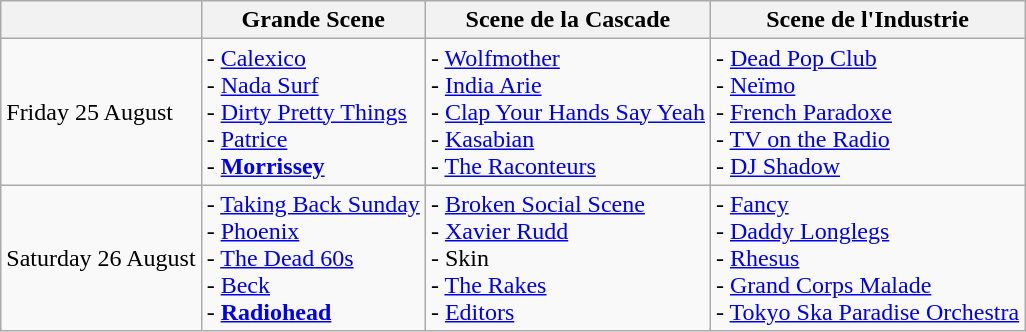<table class="wikitable">
<tr>
<th></th>
<th>Grande Scene</th>
<th>Scene de la Cascade</th>
<th>Scene de l'Industrie</th>
</tr>
<tr>
<td>Friday 25 August</td>
<td>- <a href='#'>Calexico</a><br>- <a href='#'>Nada Surf</a><br>- <a href='#'>Dirty Pretty Things</a><br>- <a href='#'>Patrice</a><br>- <strong><a href='#'>Morrissey</a></strong></td>
<td>- <a href='#'>Wolfmother</a><br>- <a href='#'>India Arie</a><br>- <a href='#'>Clap Your Hands Say Yeah</a><br>- <a href='#'>Kasabian</a> <br>- <a href='#'>The Raconteurs</a></td>
<td>- <a href='#'>Dead Pop Club</a><br>- <a href='#'>Neïmo</a><br>- <a href='#'>French Paradoxe</a><br>- <a href='#'>TV on the Radio</a><br>- <a href='#'>DJ Shadow</a></td>
</tr>
<tr>
<td>Saturday 26 August</td>
<td>- <a href='#'>Taking Back Sunday</a><br>- <a href='#'>Phoenix</a><br>- <a href='#'>The Dead 60s</a><br>- <a href='#'>Beck</a><br>- <strong><a href='#'>Radiohead</a></strong></td>
<td>- <a href='#'>Broken Social Scene</a><br>- <a href='#'>Xavier Rudd</a><br>- Skin<br>- <a href='#'>The Rakes</a><br>- <a href='#'>Editors</a></td>
<td>- <a href='#'>Fancy</a><br>- <a href='#'>Daddy Longlegs</a><br>- <a href='#'>Rhesus</a><br>- <a href='#'>Grand Corps Malade</a><br>- <a href='#'>Tokyo Ska Paradise Orchestra</a></td>
</tr>
</table>
